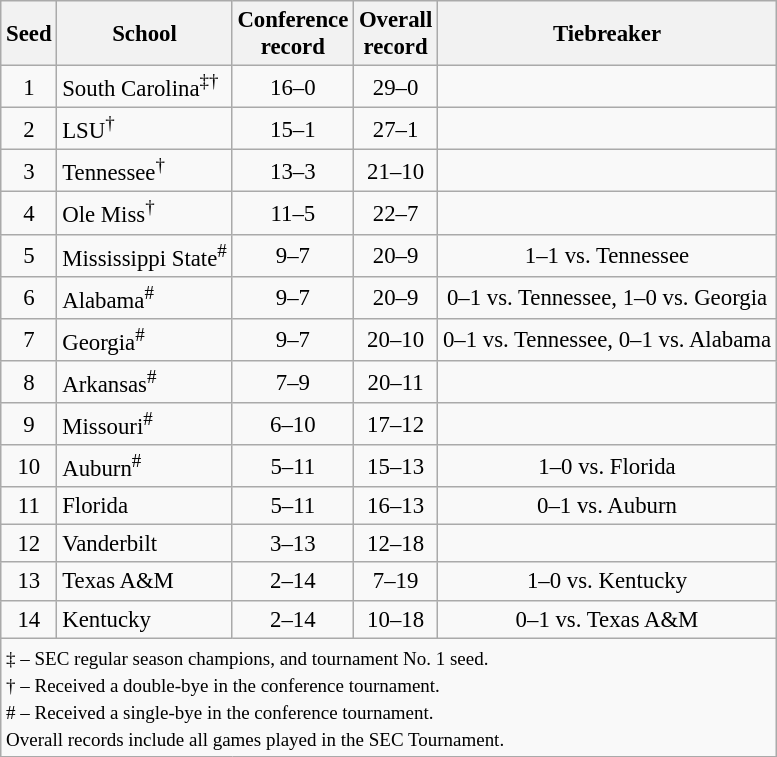<table class="wikitable" style="white-space:nowrap; font-size:95%; text-align:center">
<tr>
<th>Seed</th>
<th>School</th>
<th>Conference<br>record</th>
<th>Overall<br>record</th>
<th>Tiebreaker</th>
</tr>
<tr>
<td>1</td>
<td align=left>South Carolina<sup>‡†</sup></td>
<td>16–0</td>
<td>29–0</td>
<td></td>
</tr>
<tr>
<td>2</td>
<td align=left>LSU<sup>†</sup></td>
<td>15–1</td>
<td>27–1</td>
<td></td>
</tr>
<tr>
<td>3</td>
<td align=left>Tennessee<sup>†</sup></td>
<td>13–3</td>
<td>21–10</td>
<td></td>
</tr>
<tr>
<td>4</td>
<td align=left>Ole Miss<sup>†</sup></td>
<td>11–5</td>
<td>22–7</td>
<td></td>
</tr>
<tr>
<td>5</td>
<td align=left>Mississippi State<sup>#</sup></td>
<td>9–7</td>
<td>20–9</td>
<td>1–1 vs. Tennessee</td>
</tr>
<tr>
<td>6</td>
<td align=left>Alabama<sup>#</sup></td>
<td>9–7</td>
<td>20–9</td>
<td>0–1 vs. Tennessee, 1–0 vs. Georgia</td>
</tr>
<tr>
<td>7</td>
<td align=left>Georgia<sup>#</sup></td>
<td>9–7</td>
<td>20–10</td>
<td>0–1 vs. Tennessee, 0–1 vs. Alabama</td>
</tr>
<tr>
<td>8</td>
<td align=left>Arkansas<sup>#</sup></td>
<td>7–9</td>
<td>20–11</td>
<td></td>
</tr>
<tr>
<td>9</td>
<td align=left>Missouri<sup>#</sup></td>
<td>6–10</td>
<td>17–12</td>
<td></td>
</tr>
<tr>
<td>10</td>
<td align=left>Auburn<sup>#</sup></td>
<td>5–11</td>
<td>15–13</td>
<td>1–0 vs. Florida</td>
</tr>
<tr>
<td>11</td>
<td align=left>Florida</td>
<td>5–11</td>
<td>16–13</td>
<td>0–1 vs. Auburn</td>
</tr>
<tr>
<td>12</td>
<td align=left>Vanderbilt</td>
<td>3–13</td>
<td>12–18</td>
<td></td>
</tr>
<tr>
<td>13</td>
<td align=left>Texas A&M</td>
<td>2–14</td>
<td>7–19</td>
<td>1–0 vs. Kentucky</td>
</tr>
<tr>
<td>14</td>
<td align=left>Kentucky</td>
<td>2–14</td>
<td>10–18</td>
<td>0–1 vs. Texas A&M</td>
</tr>
<tr>
<td colspan=6 align=left><small>‡ – SEC regular season champions, and tournament No. 1 seed.<br>† – Received a double-bye in the conference tournament.<br># – Received a single-bye in the conference tournament.<br>Overall records include all games played in the SEC Tournament.</small></td>
</tr>
</table>
